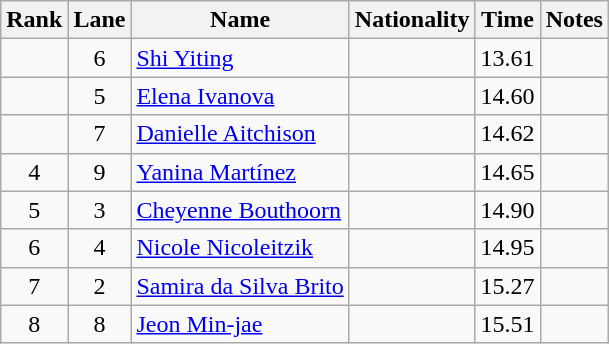<table class="wikitable sortable" style="text-align:center">
<tr>
<th>Rank</th>
<th>Lane</th>
<th>Name</th>
<th>Nationality</th>
<th>Time</th>
<th>Notes</th>
</tr>
<tr>
<td></td>
<td>6</td>
<td align="left"><a href='#'>Shi Yiting</a></td>
<td align="left"></td>
<td>13.61</td>
<td><strong></strong></td>
</tr>
<tr>
<td></td>
<td>5</td>
<td align="left"><a href='#'>Elena Ivanova</a></td>
<td align="left"></td>
<td>14.60</td>
<td></td>
</tr>
<tr>
<td></td>
<td>7</td>
<td align="left"><a href='#'>Danielle Aitchison</a></td>
<td align="left"></td>
<td>14.62</td>
<td></td>
</tr>
<tr>
<td>4</td>
<td>9</td>
<td align="left"><a href='#'>Yanina Martínez</a></td>
<td align="left"></td>
<td>14.65</td>
<td></td>
</tr>
<tr>
<td>5</td>
<td>3</td>
<td align="left"><a href='#'>Cheyenne Bouthoorn</a></td>
<td align="left"></td>
<td>14.90</td>
<td></td>
</tr>
<tr>
<td>6</td>
<td>4</td>
<td align="left"><a href='#'>Nicole Nicoleitzik</a></td>
<td align="left"></td>
<td>14.95</td>
<td></td>
</tr>
<tr>
<td>7</td>
<td>2</td>
<td align="left"><a href='#'>Samira da Silva Brito</a></td>
<td align="left"></td>
<td>15.27</td>
<td></td>
</tr>
<tr>
<td>8</td>
<td>8</td>
<td align="left"><a href='#'>Jeon Min-jae</a></td>
<td align="left"></td>
<td>15.51</td>
<td></td>
</tr>
</table>
